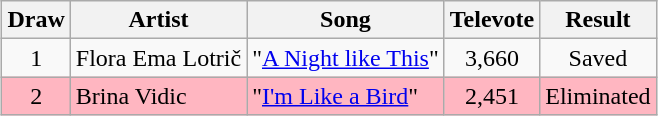<table class="sortable wikitable" style="margin: 1em auto 1em auto; text-align:center;">
<tr>
<th>Draw</th>
<th>Artist</th>
<th>Song </th>
<th>Televote</th>
<th>Result</th>
</tr>
<tr>
<td>1</td>
<td align="left">Flora Ema Lotrič</td>
<td align="left">"<a href='#'>A Night like This</a>" </td>
<td>3,660</td>
<td>Saved</td>
</tr>
<tr style="background:lightpink;">
<td>2</td>
<td align="left">Brina Vidic</td>
<td align="left">"<a href='#'>I'm Like a Bird</a>" </td>
<td>2,451</td>
<td>Eliminated</td>
</tr>
</table>
